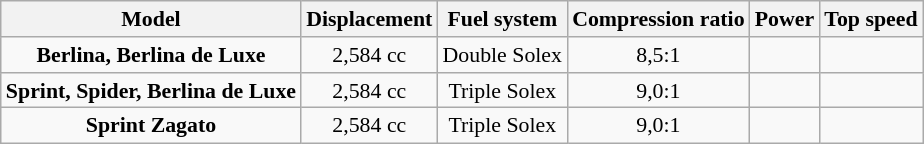<table class="wikitable" style="text-align:center; font-size:91%;">
<tr>
<th>Model</th>
<th>Displacement</th>
<th>Fuel system</th>
<th>Compression ratio</th>
<th>Power</th>
<th>Top speed</th>
</tr>
<tr>
<td><strong>Berlina, Berlina de Luxe</strong></td>
<td>2,584 cc</td>
<td>Double Solex</td>
<td>8,5:1</td>
<td></td>
<td></td>
</tr>
<tr>
<td><strong>Sprint, Spider, Berlina de Luxe</strong></td>
<td>2,584 cc</td>
<td>Triple Solex</td>
<td>9,0:1</td>
<td></td>
<td></td>
</tr>
<tr>
<td><strong>Sprint Zagato</strong></td>
<td>2,584 cc</td>
<td>Triple Solex</td>
<td>9,0:1</td>
<td></td>
<td></td>
</tr>
</table>
